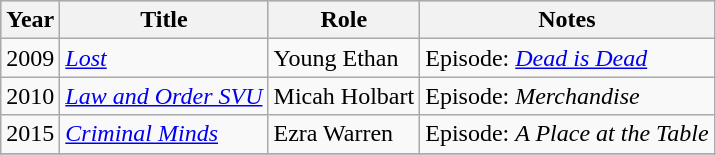<table class="wikitable">
<tr style="background:#CCCCCC;">
<th>Year</th>
<th>Title</th>
<th>Role</th>
<th>Notes</th>
</tr>
<tr>
<td>2009</td>
<td><em><a href='#'>Lost</a></em></td>
<td>Young Ethan</td>
<td>Episode: <em><a href='#'>Dead is Dead</a></em></td>
</tr>
<tr>
<td>2010</td>
<td><em><a href='#'>Law and Order SVU</a></em></td>
<td>Micah Holbart</td>
<td>Episode: <em>Merchandise</em></td>
</tr>
<tr>
<td>2015</td>
<td><em><a href='#'>Criminal Minds</a></em></td>
<td>Ezra Warren</td>
<td>Episode: <em>A Place at the Table</em></td>
</tr>
<tr>
</tr>
</table>
